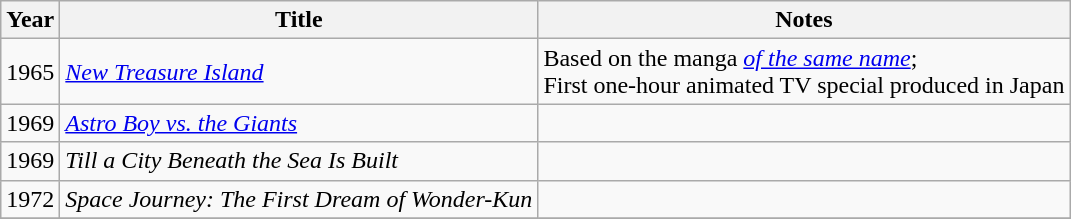<table class="wikitable">
<tr>
<th>Year</th>
<th>Title</th>
<th>Notes</th>
</tr>
<tr>
<td>1965</td>
<td><em><a href='#'>New Treasure Island</a></em></td>
<td>Based on the manga <em><a href='#'>of the same name</a></em>;<br>First one-hour animated TV special produced in Japan</td>
</tr>
<tr>
<td>1969</td>
<td><em><a href='#'>Astro Boy vs. the Giants</a></em></td>
<td></td>
</tr>
<tr>
<td>1969</td>
<td><em>Till a City Beneath the Sea Is Built</em></td>
<td></td>
</tr>
<tr>
<td>1972</td>
<td><em>Space Journey: The First Dream of Wonder-Kun</em></td>
<td></td>
</tr>
<tr>
</tr>
</table>
